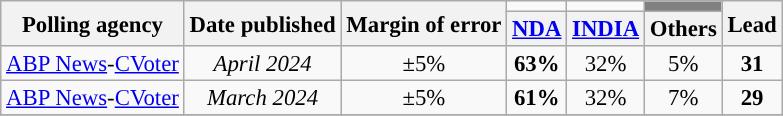<table class="wikitable sortable" style="text-align:center;font-size:95%;line-height:16px">
<tr>
<th rowspan="2">Polling agency</th>
<th rowspan="2">Date published</th>
<th rowspan="2">Margin of error</th>
<td></td>
<td></td>
<td bgcolor="grey"></td>
<th rowspan="2">Lead</th>
</tr>
<tr>
<th><a href='#'>NDA</a></th>
<th><a href='#'>INDIA</a></th>
<th>Others</th>
</tr>
<tr>
<td><a href='#'>ABP News</a>-<a href='#'>CVoter</a></td>
<td><em>April 2024</em></td>
<td>±5%</td>
<td bgcolor=><strong>63%</strong></td>
<td>32%</td>
<td>5%</td>
<td bgcolor=><strong>31</strong></td>
</tr>
<tr>
<td><a href='#'>ABP News</a>-<a href='#'>CVoter</a></td>
<td><em>March 2024</em></td>
<td>±5%</td>
<td bgcolor=><strong>61%</strong></td>
<td>32%</td>
<td>7%</td>
<td bgcolor=><strong>29</strong></td>
</tr>
<tr>
</tr>
</table>
